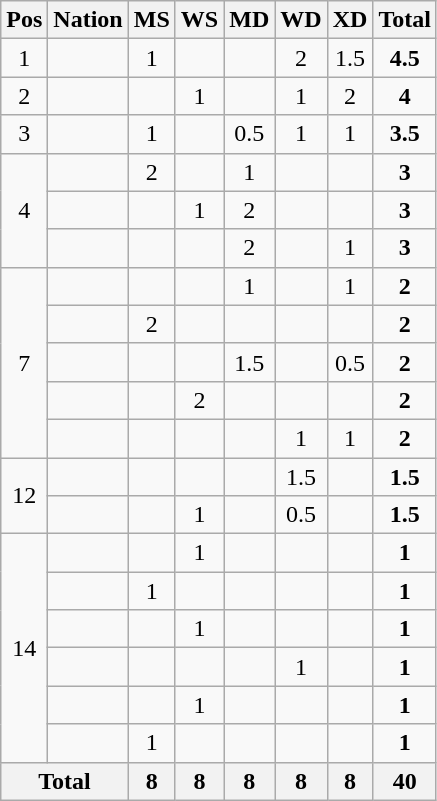<table class="wikitable" style="text-align:center">
<tr>
<th>Pos</th>
<th>Nation</th>
<th>MS</th>
<th>WS</th>
<th>MD</th>
<th>WD</th>
<th>XD</th>
<th>Total</th>
</tr>
<tr>
<td>1</td>
<td align=left></td>
<td>1</td>
<td></td>
<td></td>
<td>2</td>
<td>1.5</td>
<td><strong>4.5</strong></td>
</tr>
<tr>
<td>2</td>
<td align=left><strong></strong></td>
<td></td>
<td>1</td>
<td></td>
<td>1</td>
<td>2</td>
<td><strong>4</strong></td>
</tr>
<tr>
<td>3</td>
<td align=left></td>
<td>1</td>
<td></td>
<td>0.5</td>
<td>1</td>
<td>1</td>
<td><strong>3.5</strong></td>
</tr>
<tr>
<td rowspan="3">4</td>
<td align=left></td>
<td>2</td>
<td></td>
<td>1</td>
<td></td>
<td></td>
<td><strong>3</strong></td>
</tr>
<tr>
<td align=left></td>
<td></td>
<td>1</td>
<td>2</td>
<td></td>
<td></td>
<td><strong>3</strong></td>
</tr>
<tr>
<td align=left></td>
<td></td>
<td></td>
<td>2</td>
<td></td>
<td>1</td>
<td><strong>3</strong></td>
</tr>
<tr>
<td rowspan="5">7</td>
<td align=left></td>
<td></td>
<td></td>
<td>1</td>
<td></td>
<td>1</td>
<td><strong>2</strong></td>
</tr>
<tr>
<td align=left></td>
<td>2</td>
<td></td>
<td></td>
<td></td>
<td></td>
<td><strong>2</strong></td>
</tr>
<tr>
<td align=left></td>
<td></td>
<td></td>
<td>1.5</td>
<td></td>
<td>0.5</td>
<td><strong>2</strong></td>
</tr>
<tr>
<td align=left></td>
<td></td>
<td>2</td>
<td></td>
<td></td>
<td></td>
<td><strong>2</strong></td>
</tr>
<tr>
<td align=left></td>
<td></td>
<td></td>
<td></td>
<td>1</td>
<td>1</td>
<td><strong>2</strong></td>
</tr>
<tr>
<td rowspan="2">12</td>
<td align=left></td>
<td></td>
<td></td>
<td></td>
<td>1.5</td>
<td></td>
<td><strong>1.5</strong></td>
</tr>
<tr>
<td align=left></td>
<td></td>
<td>1</td>
<td></td>
<td>0.5</td>
<td></td>
<td><strong>1.5</strong></td>
</tr>
<tr>
<td rowspan="6">14</td>
<td align=left></td>
<td></td>
<td>1</td>
<td></td>
<td></td>
<td></td>
<td><strong>1</strong></td>
</tr>
<tr>
<td align=left></td>
<td>1</td>
<td></td>
<td></td>
<td></td>
<td></td>
<td><strong>1</strong></td>
</tr>
<tr>
<td align=left></td>
<td></td>
<td>1</td>
<td></td>
<td></td>
<td></td>
<td><strong>1</strong></td>
</tr>
<tr>
<td align=left></td>
<td></td>
<td></td>
<td></td>
<td>1</td>
<td></td>
<td><strong>1</strong></td>
</tr>
<tr>
<td align=left></td>
<td></td>
<td>1</td>
<td></td>
<td></td>
<td></td>
<td><strong>1</strong></td>
</tr>
<tr>
<td align=left></td>
<td>1</td>
<td></td>
<td></td>
<td></td>
<td></td>
<td><strong>1</strong></td>
</tr>
<tr>
<th colspan="2"><strong>Total</strong></th>
<th>8</th>
<th>8</th>
<th>8</th>
<th>8</th>
<th>8</th>
<th>40</th>
</tr>
</table>
